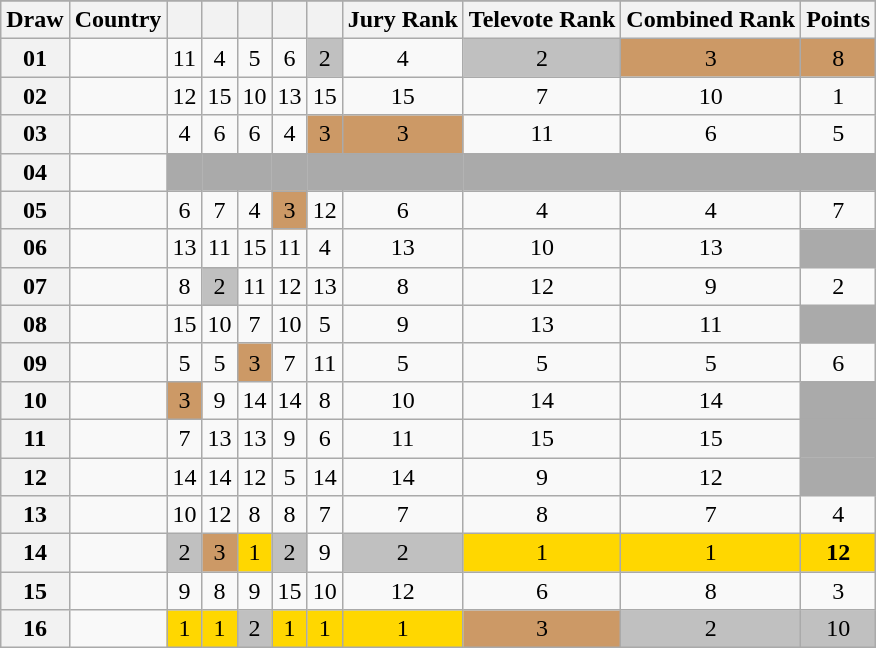<table class="sortable wikitable collapsible plainrowheaders" style="text-align:center;">
<tr>
</tr>
<tr>
<th scope="col">Draw</th>
<th scope="col">Country</th>
<th scope="col"><small></small></th>
<th scope="col"><small></small></th>
<th scope="col"><small></small></th>
<th scope="col"><small></small></th>
<th scope="col"><small></small></th>
<th scope="col">Jury Rank</th>
<th scope="col">Televote Rank</th>
<th scope="col">Combined Rank</th>
<th scope="col">Points</th>
</tr>
<tr>
<th scope="row" style="text-align:center;">01</th>
<td style="text-align:left;"></td>
<td>11</td>
<td>4</td>
<td>5</td>
<td>6</td>
<td style="background:silver;">2</td>
<td>4</td>
<td style="background:silver;">2</td>
<td style="background:#CC9966;">3</td>
<td style="background:#CC9966;">8</td>
</tr>
<tr>
<th scope="row" style="text-align:center;">02</th>
<td style="text-align:left;"></td>
<td>12</td>
<td>15</td>
<td>10</td>
<td>13</td>
<td>15</td>
<td>15</td>
<td>7</td>
<td>10</td>
<td>1</td>
</tr>
<tr>
<th scope="row" style="text-align:center;">03</th>
<td style="text-align:left;"></td>
<td>4</td>
<td>6</td>
<td>6</td>
<td>4</td>
<td style="background:#CC9966;">3</td>
<td style="background:#CC9966;">3</td>
<td>11</td>
<td>6</td>
<td>5</td>
</tr>
<tr class="sortbottom">
<th scope="row" style="text-align:center;">04</th>
<td style="text-align:left;"></td>
<td style="background:#AAAAAA;"></td>
<td style="background:#AAAAAA;"></td>
<td style="background:#AAAAAA;"></td>
<td style="background:#AAAAAA;"></td>
<td style="background:#AAAAAA;"></td>
<td style="background:#AAAAAA;"></td>
<td style="background:#AAAAAA;"></td>
<td style="background:#AAAAAA;"></td>
<td style="background:#AAAAAA;"></td>
</tr>
<tr>
<th scope="row" style="text-align:center;">05</th>
<td style="text-align:left;"></td>
<td>6</td>
<td>7</td>
<td>4</td>
<td style="background:#CC9966;">3</td>
<td>12</td>
<td>6</td>
<td>4</td>
<td>4</td>
<td>7</td>
</tr>
<tr>
<th scope="row" style="text-align:center;">06</th>
<td style="text-align:left;"></td>
<td>13</td>
<td>11</td>
<td>15</td>
<td>11</td>
<td>4</td>
<td>13</td>
<td>10</td>
<td>13</td>
<td style="background:#AAAAAA;"></td>
</tr>
<tr>
<th scope="row" style="text-align:center;">07</th>
<td style="text-align:left;"></td>
<td>8</td>
<td style="background:silver;">2</td>
<td>11</td>
<td>12</td>
<td>13</td>
<td>8</td>
<td>12</td>
<td>9</td>
<td>2</td>
</tr>
<tr>
<th scope="row" style="text-align:center;">08</th>
<td style="text-align:left;"></td>
<td>15</td>
<td>10</td>
<td>7</td>
<td>10</td>
<td>5</td>
<td>9</td>
<td>13</td>
<td>11</td>
<td style="background:#AAAAAA;"></td>
</tr>
<tr>
<th scope="row" style="text-align:center;">09</th>
<td style="text-align:left;"></td>
<td>5</td>
<td>5</td>
<td style="background:#CC9966;">3</td>
<td>7</td>
<td>11</td>
<td>5</td>
<td>5</td>
<td>5</td>
<td>6</td>
</tr>
<tr>
<th scope="row" style="text-align:center;">10</th>
<td style="text-align:left;"></td>
<td style="background:#CC9966;">3</td>
<td>9</td>
<td>14</td>
<td>14</td>
<td>8</td>
<td>10</td>
<td>14</td>
<td>14</td>
<td style="background:#AAAAAA;"></td>
</tr>
<tr>
<th scope="row" style="text-align:center;">11</th>
<td style="text-align:left;"></td>
<td>7</td>
<td>13</td>
<td>13</td>
<td>9</td>
<td>6</td>
<td>11</td>
<td>15</td>
<td>15</td>
<td style="background:#AAAAAA;"></td>
</tr>
<tr>
<th scope="row" style="text-align:center;">12</th>
<td style="text-align:left;"></td>
<td>14</td>
<td>14</td>
<td>12</td>
<td>5</td>
<td>14</td>
<td>14</td>
<td>9</td>
<td>12</td>
<td style="background:#AAAAAA;"></td>
</tr>
<tr>
<th scope="row" style="text-align:center;">13</th>
<td style="text-align:left;"></td>
<td>10</td>
<td>12</td>
<td>8</td>
<td>8</td>
<td>7</td>
<td>7</td>
<td>8</td>
<td>7</td>
<td>4</td>
</tr>
<tr>
<th scope="row" style="text-align:center;">14</th>
<td style="text-align:left;"></td>
<td style="background:silver;">2</td>
<td style="background:#CC9966;">3</td>
<td style="background:gold;">1</td>
<td style="background:silver;">2</td>
<td>9</td>
<td style="background:silver;">2</td>
<td style="background:gold;">1</td>
<td style="background:gold;">1</td>
<td style="background:gold;"><strong>12</strong></td>
</tr>
<tr>
<th scope="row" style="text-align:center;">15</th>
<td style="text-align:left;"></td>
<td>9</td>
<td>8</td>
<td>9</td>
<td>15</td>
<td>10</td>
<td>12</td>
<td>6</td>
<td>8</td>
<td>3</td>
</tr>
<tr>
<th scope="row" style="text-align:center;">16</th>
<td style="text-align:left;"></td>
<td style="background:gold;">1</td>
<td style="background:gold;">1</td>
<td style="background:silver;">2</td>
<td style="background:gold;">1</td>
<td style="background:gold;">1</td>
<td style="background:gold;">1</td>
<td style="background:#CC9966;">3</td>
<td style="background:silver;">2</td>
<td style="background:silver;">10</td>
</tr>
</table>
